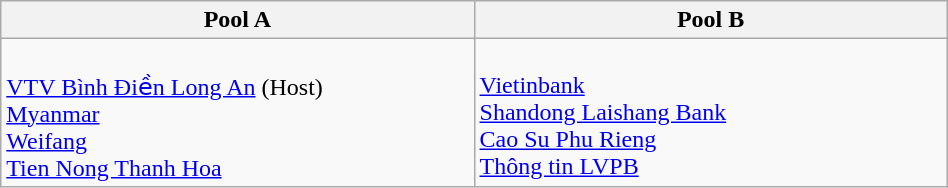<table class="wikitable" width=50%>
<tr>
<th width=50%>Pool A</th>
<th width=50%>Pool B</th>
</tr>
<tr>
<td><br> <a href='#'>VTV Bình Điền Long An</a> (Host)<br>
 <a href='#'>Myanmar</a> <br>
 <a href='#'>Weifang</a>   <br>
 <a href='#'>Tien Nong Thanh Hoa</a><br></td>
<td><br> <a href='#'>Vietinbank</a> <br>  
 <a href='#'>Shandong Laishang Bank</a> <br>  
 <a href='#'>Cao Su Phu Rieng</a><br>  
 <a href='#'>Thông tin LVPB</a>  <br></td>
</tr>
</table>
